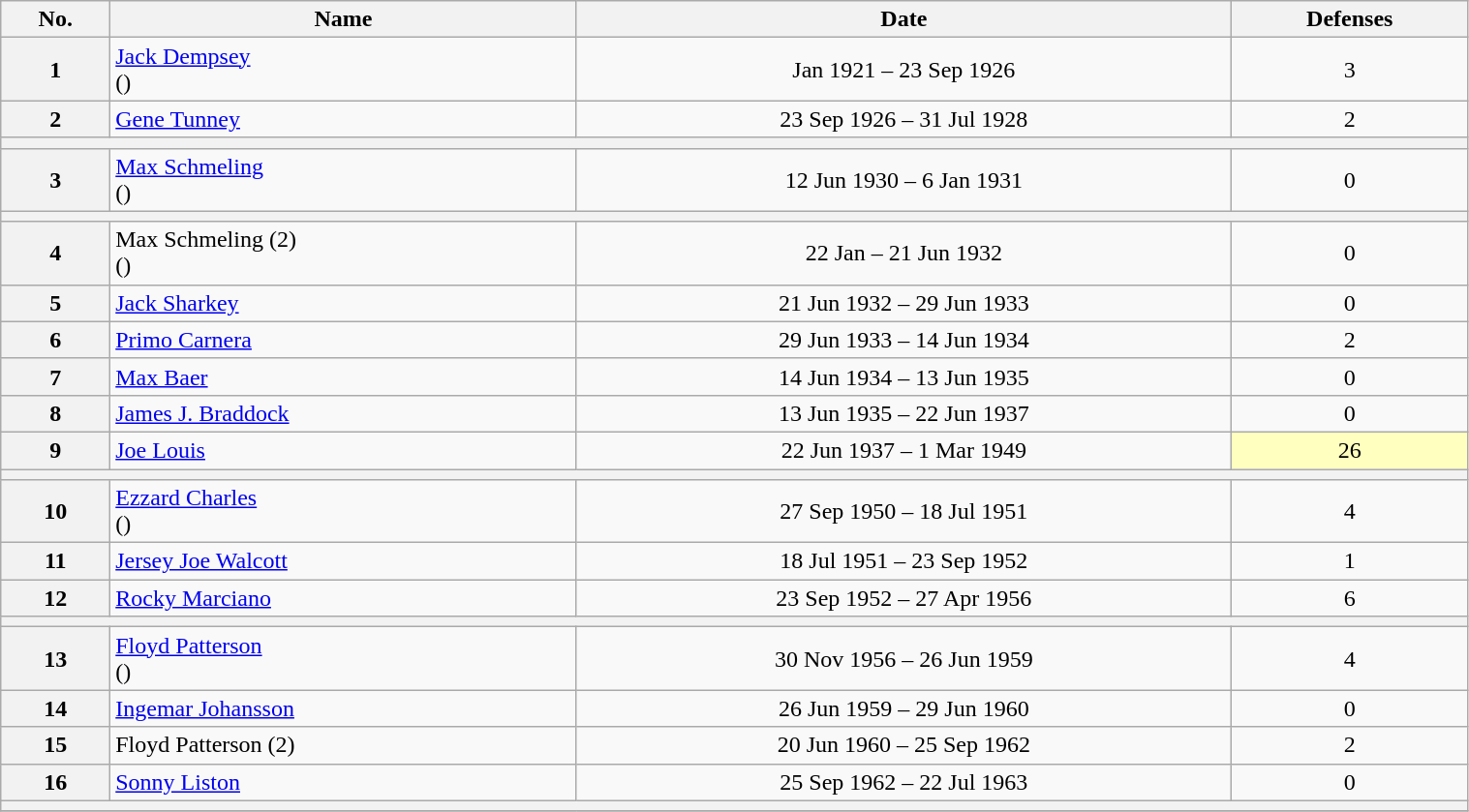<table class="wikitable sortable" style="width:80%">
<tr>
<th>No.</th>
<th>Name</th>
<th>Date</th>
<th>Defenses</th>
</tr>
<tr align=center>
<th>1</th>
<td align=left><a href='#'>Jack Dempsey</a><br>()</td>
<td>Jan 1921 – 23 Sep 1926</td>
<td>3</td>
</tr>
<tr align=center>
<th>2</th>
<td align=Left><a href='#'>Gene Tunney</a></td>
<td>23 Sep 1926 – 31 Jul 1928</td>
<td>2</td>
</tr>
<tr align=center>
<th colspan=4></th>
</tr>
<tr align=center>
<th>3</th>
<td align=lEft><a href='#'>Max Schmeling</a><br>()</td>
<td>12 Jun 1930 – 6 Jan 1931</td>
<td>0</td>
</tr>
<tr align=center>
<th colspan=4></th>
</tr>
<tr align=center>
<th>4</th>
<td align=lEft>Max Schmeling (2)<br>()</td>
<td>22 Jan – 21 Jun 1932</td>
<td>0</td>
</tr>
<tr align=center>
<th>5</th>
<td align=left><a href='#'>Jack Sharkey</a></td>
<td>21 Jun 1932 – 29 Jun 1933</td>
<td>0</td>
</tr>
<tr align=center>
<th>6</th>
<td align=left><a href='#'>Primo Carnera</a></td>
<td>29 Jun 1933 – 14 Jun 1934</td>
<td>2</td>
</tr>
<tr align=center>
<th>7</th>
<td align=left><a href='#'>Max Baer</a></td>
<td>14 Jun 1934 – 13 Jun 1935</td>
<td>0</td>
</tr>
<tr align=center>
<th>8</th>
<td align=left><a href='#'>James J. Braddock</a></td>
<td>13 Jun 1935 – 22 Jun 1937</td>
<td>0</td>
</tr>
<tr align=center>
<th>9</th>
<td align=left><a href='#'>Joe Louis</a></td>
<td>22 Jun 1937 – 1 Mar 1949</td>
<td style="background:#ffffbf;">26</td>
</tr>
<tr align=center>
<th colspan=4></th>
</tr>
<tr align=center>
<th>10</th>
<td align=left><a href='#'>Ezzard Charles</a><br>()</td>
<td>27 Sep 1950 – 18 Jul 1951</td>
<td>4</td>
</tr>
<tr align=center>
<th>11</th>
<td align=left><a href='#'>Jersey Joe Walcott</a></td>
<td>18 Jul 1951 – 23 Sep 1952</td>
<td>1</td>
</tr>
<tr align=center>
<th>12</th>
<td align=left><a href='#'>Rocky Marciano</a></td>
<td>23 Sep 1952 – 27 Apr 1956</td>
<td>6</td>
</tr>
<tr align=center>
<th colspan=4></th>
</tr>
<tr align=center>
<th>13</th>
<td align=left><a href='#'>Floyd Patterson</a><br>()</td>
<td>30 Nov 1956 – 26 Jun 1959</td>
<td>4</td>
</tr>
<tr align=center>
<th>14</th>
<td align=left><a href='#'>Ingemar Johansson</a></td>
<td>26 Jun 1959 – 29 Jun 1960</td>
<td>0</td>
</tr>
<tr align=center>
<th>15</th>
<td align=left>Floyd Patterson (2)</td>
<td>20 Jun 1960 – 25 Sep 1962</td>
<td>2</td>
</tr>
<tr align=center>
<th>16</th>
<td align=left><a href='#'>Sonny Liston</a></td>
<td>25 Sep 1962 – 22 Jul 1963</td>
<td>0</td>
</tr>
<tr align=center>
<th colspan=4></th>
</tr>
<tr align=center>
</tr>
</table>
